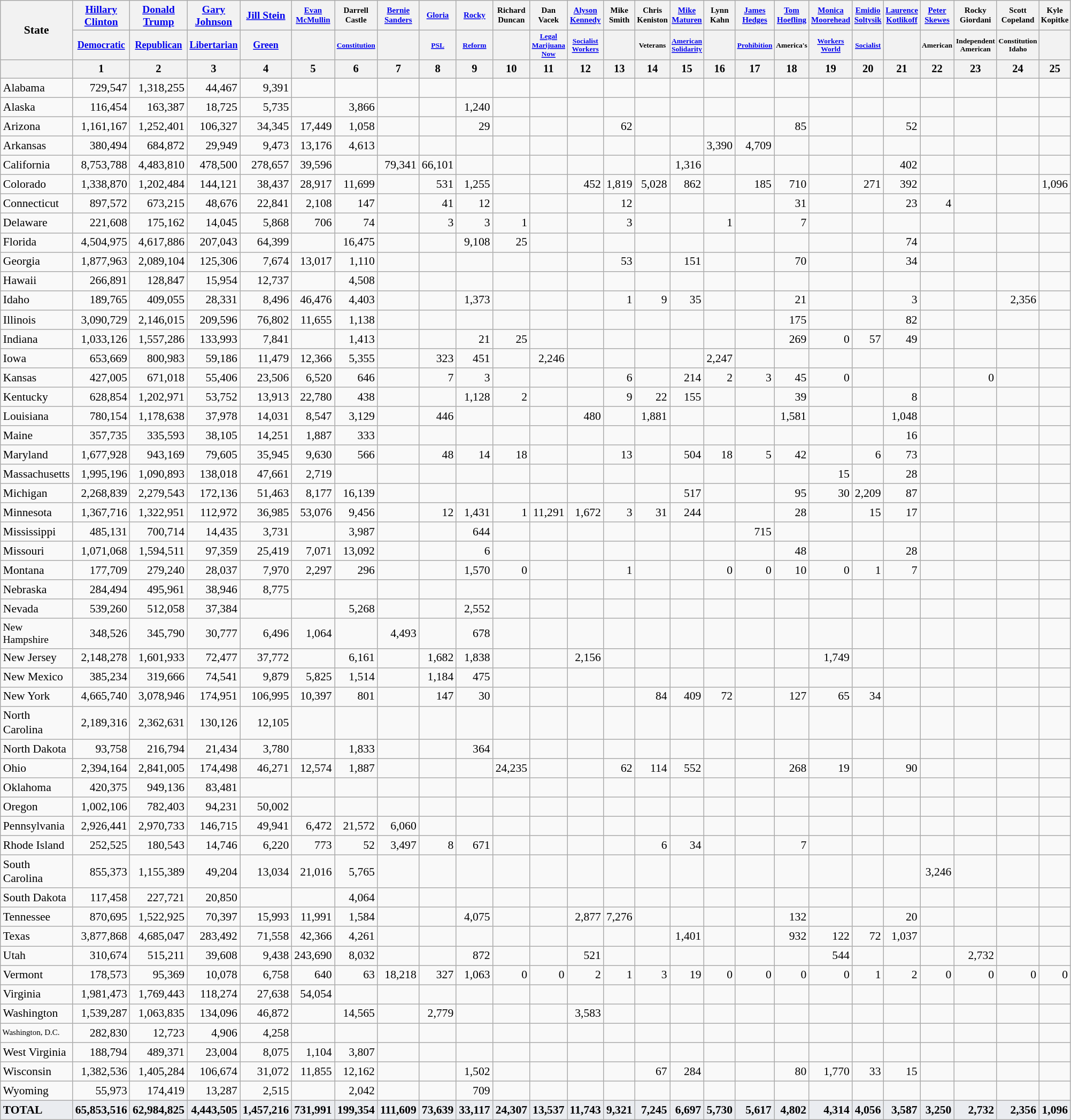<table class="wikitable sortable" style="text-align: right; font-size:90%; line-height:1.2; width:1em; id:summary">
<tr>
<th rowspan="2">State</th>
<th style="font-size:small;"><a href='#'>Hillary Clinton</a></th>
<th style="font-size:small;"><a href='#'>Donald Trump</a></th>
<th style="font-size:small;"><a href='#'>Gary Johnson</a></th>
<th style="font-size:small;"><a href='#'>Jill Stein</a></th>
<th style="font-size:x-small;"><a href='#'>Evan McMullin</a></th>
<th style="font-size:x-small;">Darrell Castle</th>
<th style="font-size:x-small;"><a href='#'>Bernie Sanders</a></th>
<th style="font-size:x-small;"><a href='#'>Gloria </a></th>
<th style="font-size:x-small;"><a href='#'>Rocky </a></th>
<th style="font-size:x-small;">Richard Duncan</th>
<th style="font-size:x-small;">Dan Vacek</th>
<th style="font-size:x-small;"><a href='#'>Alyson Kennedy</a></th>
<th style="font-size:x-small;">Mike Smith</th>
<th style="font-size:x-small;">Chris Keniston</th>
<th style="font-size:x-small;"><a href='#'>Mike Maturen</a></th>
<th style="font-size:x-small;">Lynn Kahn</th>
<th style="font-size:x-small;"><a href='#'>James Hedges</a></th>
<th style="font-size:x-small;"><a href='#'>Tom Hoefling</a></th>
<th style="font-size:x-small;"><a href='#'>Monica Moorehead</a></th>
<th style="font-size:x-small;"><a href='#'>Emidio Soltysik</a></th>
<th style="font-size:x-small;"><a href='#'>Laurence Kotlikoff</a></th>
<th style="font-size:x-small;"><a href='#'>Peter Skewes</a></th>
<th style="font-size:x-small;">Rocky Giordani</th>
<th style="font-size:x-small;">Scott Copeland</th>
<th style="font-size:x-small;">Kyle Kopitke</th>
</tr>
<tr class="sortbottom">
<th style="font-size:12px;"><a href='#'>Democratic</a></th>
<th style="font-size:12px;"><a href='#'>Republican</a></th>
<th style="font-size:12px;"><a href='#'>Libertarian</a></th>
<th style="font-size:12px;"><a href='#'>Green</a></th>
<th></th>
<th style="font-size:xx-small;"><a href='#'>Constitution</a></th>
<th></th>
<th style="font-size:xx-small;"><a href='#'>PSL</a></th>
<th style="font-size:xx-small;"><a href='#'>Reform</a></th>
<th></th>
<th style="font-size:xx-small;"><a href='#'>Legal Marijuana Now</a></th>
<th style="font-size:xx-small;"><a href='#'>Socialist Workers</a></th>
<th></th>
<th style="font-size:xx-small;">Veterans</th>
<th style="font-size:xx-small;"><a href='#'>American Solidarity</a></th>
<th></th>
<th style="font-size:xx-small;"><a href='#'>Prohibition</a></th>
<th style="font-size:xx-small;">America's</th>
<th style="font-size:xx-small;"><a href='#'>Workers World</a></th>
<th style="font-size:xx-small;"><a href='#'>Socialist</a></th>
<th></th>
<th style="font-size:xx-small;">American</th>
<th style="font-size:xx-small;">Independent American</th>
<th style="font-size:xx-small;">Constitution Idaho</th>
<th></th>
</tr>
<tr style="font-size:95%">
<th> </th>
<th>1</th>
<th>2</th>
<th>3</th>
<th>4</th>
<th>5</th>
<th>6</th>
<th>7</th>
<th>8</th>
<th>9</th>
<th>10</th>
<th>11</th>
<th>12</th>
<th>13</th>
<th>14</th>
<th>15</th>
<th>16</th>
<th>17</th>
<th>18</th>
<th>19</th>
<th>20</th>
<th>21</th>
<th>22</th>
<th>23</th>
<th>24</th>
<th>25</th>
</tr>
<tr>
<td style="text-align:left;">Alabama</td>
<td>729,547</td>
<td>1,318,255</td>
<td>44,467</td>
<td>9,391</td>
<td></td>
<td></td>
<td></td>
<td></td>
<td></td>
<td></td>
<td></td>
<td></td>
<td></td>
<td></td>
<td></td>
<td></td>
<td></td>
<td></td>
<td></td>
<td></td>
<td></td>
<td></td>
<td></td>
<td></td>
<td></td>
</tr>
<tr>
<td style="text-align:left;">Alaska</td>
<td>116,454</td>
<td>163,387</td>
<td>18,725</td>
<td>5,735</td>
<td></td>
<td>3,866</td>
<td></td>
<td></td>
<td>1,240</td>
<td></td>
<td></td>
<td></td>
<td></td>
<td></td>
<td></td>
<td></td>
<td></td>
<td></td>
<td></td>
<td></td>
<td></td>
<td></td>
<td></td>
<td></td>
<td></td>
</tr>
<tr>
<td style="text-align:left;">Arizona</td>
<td>1,161,167</td>
<td>1,252,401</td>
<td>106,327</td>
<td>34,345</td>
<td>17,449</td>
<td>1,058</td>
<td></td>
<td></td>
<td>29</td>
<td></td>
<td></td>
<td></td>
<td>62</td>
<td></td>
<td></td>
<td></td>
<td></td>
<td>85</td>
<td></td>
<td></td>
<td>52</td>
<td></td>
<td></td>
<td></td>
<td></td>
</tr>
<tr>
<td style="text-align:left;">Arkansas</td>
<td>380,494</td>
<td>684,872</td>
<td>29,949</td>
<td>9,473</td>
<td>13,176</td>
<td>4,613</td>
<td></td>
<td></td>
<td></td>
<td></td>
<td></td>
<td></td>
<td></td>
<td></td>
<td></td>
<td>3,390</td>
<td>4,709</td>
<td></td>
<td></td>
<td></td>
<td></td>
<td></td>
<td></td>
<td></td>
<td></td>
</tr>
<tr>
<td style="text-align:left;">California</td>
<td>8,753,788</td>
<td>4,483,810</td>
<td>478,500</td>
<td>278,657</td>
<td>39,596</td>
<td></td>
<td>79,341</td>
<td>66,101</td>
<td></td>
<td></td>
<td></td>
<td></td>
<td></td>
<td></td>
<td>1,316</td>
<td></td>
<td></td>
<td></td>
<td></td>
<td></td>
<td>402</td>
<td></td>
<td></td>
<td></td>
<td></td>
</tr>
<tr>
<td style="text-align:left;">Colorado</td>
<td>1,338,870</td>
<td>1,202,484</td>
<td>144,121</td>
<td>38,437</td>
<td>28,917</td>
<td>11,699</td>
<td></td>
<td>531</td>
<td>1,255</td>
<td></td>
<td></td>
<td>452</td>
<td>1,819</td>
<td>5,028</td>
<td>862</td>
<td></td>
<td>185</td>
<td>710</td>
<td></td>
<td>271</td>
<td>392</td>
<td></td>
<td></td>
<td></td>
<td>1,096</td>
</tr>
<tr>
<td style="text-align:left;">Connecticut</td>
<td>897,572</td>
<td>673,215</td>
<td>48,676</td>
<td>22,841</td>
<td>2,108</td>
<td>147</td>
<td></td>
<td>41</td>
<td>12</td>
<td></td>
<td></td>
<td></td>
<td>12</td>
<td></td>
<td></td>
<td></td>
<td></td>
<td>31</td>
<td></td>
<td></td>
<td>23</td>
<td>4</td>
<td></td>
<td></td>
<td></td>
</tr>
<tr>
<td style="text-align:left;">Delaware</td>
<td>221,608</td>
<td>175,162</td>
<td>14,045</td>
<td>5,868</td>
<td>706</td>
<td>74</td>
<td></td>
<td>3</td>
<td>3</td>
<td>1</td>
<td></td>
<td></td>
<td>3</td>
<td></td>
<td></td>
<td>1</td>
<td></td>
<td>7</td>
<td></td>
<td></td>
<td></td>
<td></td>
<td></td>
<td></td>
<td></td>
</tr>
<tr>
<td style="text-align:left;">Florida</td>
<td>4,504,975</td>
<td>4,617,886</td>
<td>207,043</td>
<td>64,399</td>
<td></td>
<td>16,475</td>
<td></td>
<td></td>
<td>9,108</td>
<td>25</td>
<td></td>
<td></td>
<td></td>
<td></td>
<td></td>
<td></td>
<td></td>
<td></td>
<td></td>
<td></td>
<td>74</td>
<td></td>
<td></td>
<td></td>
<td></td>
</tr>
<tr>
<td style="text-align:left;">Georgia</td>
<td>1,877,963</td>
<td>2,089,104</td>
<td>125,306</td>
<td>7,674</td>
<td>13,017</td>
<td>1,110</td>
<td></td>
<td></td>
<td></td>
<td></td>
<td></td>
<td></td>
<td>53</td>
<td></td>
<td>151</td>
<td></td>
<td></td>
<td>70</td>
<td></td>
<td></td>
<td>34</td>
<td></td>
<td></td>
<td></td>
<td></td>
</tr>
<tr>
<td style="text-align:left;">Hawaii</td>
<td>266,891</td>
<td>128,847</td>
<td>15,954</td>
<td>12,737</td>
<td></td>
<td>4,508</td>
<td></td>
<td></td>
<td></td>
<td></td>
<td></td>
<td></td>
<td></td>
<td></td>
<td></td>
<td></td>
<td></td>
<td></td>
<td></td>
<td></td>
<td></td>
<td></td>
<td></td>
<td></td>
<td></td>
</tr>
<tr>
<td style="text-align:left;">Idaho</td>
<td>189,765</td>
<td>409,055</td>
<td>28,331</td>
<td>8,496</td>
<td>46,476</td>
<td>4,403</td>
<td></td>
<td></td>
<td>1,373</td>
<td></td>
<td></td>
<td></td>
<td>1</td>
<td>9</td>
<td>35</td>
<td></td>
<td></td>
<td>21</td>
<td></td>
<td></td>
<td>3</td>
<td></td>
<td></td>
<td>2,356</td>
<td></td>
</tr>
<tr>
<td style="text-align:left;">Illinois</td>
<td>3,090,729</td>
<td>2,146,015</td>
<td>209,596</td>
<td>76,802</td>
<td>11,655</td>
<td>1,138</td>
<td></td>
<td></td>
<td></td>
<td></td>
<td></td>
<td></td>
<td></td>
<td></td>
<td></td>
<td></td>
<td></td>
<td>175</td>
<td></td>
<td></td>
<td>82</td>
<td></td>
<td></td>
<td></td>
<td></td>
</tr>
<tr>
<td style="text-align:left;">Indiana</td>
<td>1,033,126</td>
<td>1,557,286</td>
<td>133,993</td>
<td>7,841</td>
<td></td>
<td>1,413</td>
<td></td>
<td></td>
<td>21</td>
<td>25</td>
<td></td>
<td></td>
<td></td>
<td></td>
<td></td>
<td></td>
<td></td>
<td>269</td>
<td>0</td>
<td>57</td>
<td>49</td>
<td></td>
<td></td>
<td></td>
<td></td>
</tr>
<tr>
<td style="text-align:left;">Iowa</td>
<td>653,669</td>
<td>800,983</td>
<td>59,186</td>
<td>11,479</td>
<td>12,366</td>
<td>5,355</td>
<td></td>
<td>323</td>
<td>451</td>
<td></td>
<td>2,246</td>
<td></td>
<td></td>
<td></td>
<td></td>
<td>2,247</td>
<td></td>
<td></td>
<td></td>
<td></td>
<td></td>
<td></td>
<td></td>
<td></td>
<td></td>
</tr>
<tr>
<td style="text-align:left;">Kansas</td>
<td>427,005</td>
<td>671,018</td>
<td>55,406</td>
<td>23,506</td>
<td>6,520</td>
<td>646</td>
<td></td>
<td>7</td>
<td>3</td>
<td></td>
<td></td>
<td></td>
<td>6</td>
<td></td>
<td>214</td>
<td>2</td>
<td>3</td>
<td>45</td>
<td>0</td>
<td></td>
<td></td>
<td></td>
<td>0</td>
<td></td>
<td></td>
</tr>
<tr>
<td style="text-align:left;">Kentucky</td>
<td>628,854</td>
<td>1,202,971</td>
<td>53,752</td>
<td>13,913</td>
<td>22,780</td>
<td>438</td>
<td></td>
<td></td>
<td>1,128</td>
<td>2</td>
<td></td>
<td></td>
<td>9</td>
<td>22</td>
<td>155</td>
<td></td>
<td></td>
<td>39</td>
<td></td>
<td></td>
<td>8</td>
<td></td>
<td></td>
<td></td>
<td></td>
</tr>
<tr>
<td style="text-align:left;">Louisiana</td>
<td>780,154</td>
<td>1,178,638</td>
<td>37,978</td>
<td>14,031</td>
<td>8,547</td>
<td>3,129</td>
<td></td>
<td>446</td>
<td></td>
<td></td>
<td></td>
<td>480</td>
<td></td>
<td>1,881</td>
<td></td>
<td></td>
<td></td>
<td>1,581</td>
<td></td>
<td></td>
<td>1,048</td>
<td></td>
<td></td>
<td></td>
<td></td>
</tr>
<tr>
<td style="text-align:left;">Maine</td>
<td>357,735</td>
<td>335,593</td>
<td>38,105</td>
<td>14,251</td>
<td>1,887</td>
<td>333</td>
<td></td>
<td></td>
<td></td>
<td></td>
<td></td>
<td></td>
<td></td>
<td></td>
<td></td>
<td></td>
<td></td>
<td></td>
<td></td>
<td></td>
<td>16</td>
<td></td>
<td></td>
<td></td>
<td></td>
</tr>
<tr>
<td style="text-align:left;">Maryland</td>
<td>1,677,928</td>
<td>943,169</td>
<td>79,605</td>
<td>35,945</td>
<td>9,630</td>
<td>566</td>
<td></td>
<td>48</td>
<td>14</td>
<td>18</td>
<td></td>
<td></td>
<td>13</td>
<td></td>
<td>504</td>
<td>18</td>
<td>5</td>
<td>42</td>
<td></td>
<td>6</td>
<td>73</td>
<td></td>
<td></td>
<td></td>
<td></td>
</tr>
<tr>
<td style="text-align:left;">Massachusetts</td>
<td>1,995,196</td>
<td>1,090,893</td>
<td>138,018</td>
<td>47,661</td>
<td>2,719</td>
<td></td>
<td></td>
<td></td>
<td></td>
<td></td>
<td></td>
<td></td>
<td></td>
<td></td>
<td></td>
<td></td>
<td></td>
<td></td>
<td>15</td>
<td></td>
<td>28</td>
<td></td>
<td></td>
<td></td>
<td></td>
</tr>
<tr>
<td style="text-align:left;">Michigan</td>
<td>2,268,839</td>
<td>2,279,543</td>
<td>172,136</td>
<td>51,463</td>
<td>8,177</td>
<td>16,139</td>
<td></td>
<td></td>
<td></td>
<td></td>
<td></td>
<td></td>
<td></td>
<td></td>
<td>517</td>
<td></td>
<td></td>
<td>95</td>
<td>30</td>
<td>2,209</td>
<td>87</td>
<td></td>
<td></td>
<td></td>
<td></td>
</tr>
<tr>
<td style="text-align:left;">Minnesota</td>
<td>1,367,716</td>
<td>1,322,951</td>
<td>112,972</td>
<td>36,985</td>
<td>53,076</td>
<td>9,456</td>
<td></td>
<td>12</td>
<td>1,431</td>
<td>1</td>
<td>11,291</td>
<td>1,672</td>
<td>3</td>
<td>31</td>
<td>244</td>
<td></td>
<td></td>
<td>28</td>
<td></td>
<td>15</td>
<td>17</td>
<td></td>
<td></td>
<td></td>
<td></td>
</tr>
<tr>
<td style="text-align:left;">Mississippi</td>
<td>485,131</td>
<td>700,714</td>
<td>14,435</td>
<td>3,731</td>
<td></td>
<td>3,987</td>
<td></td>
<td></td>
<td>644</td>
<td></td>
<td></td>
<td></td>
<td></td>
<td></td>
<td></td>
<td></td>
<td>715</td>
<td></td>
<td></td>
<td></td>
<td></td>
<td></td>
<td></td>
<td></td>
<td></td>
</tr>
<tr>
<td style="text-align:left;">Missouri</td>
<td>1,071,068</td>
<td>1,594,511</td>
<td>97,359</td>
<td>25,419</td>
<td>7,071</td>
<td>13,092</td>
<td></td>
<td></td>
<td>6</td>
<td></td>
<td></td>
<td></td>
<td></td>
<td></td>
<td></td>
<td></td>
<td></td>
<td>48</td>
<td></td>
<td></td>
<td>28</td>
<td></td>
<td></td>
<td></td>
<td></td>
</tr>
<tr>
<td style="text-align:left;">Montana</td>
<td>177,709</td>
<td>279,240</td>
<td>28,037</td>
<td>7,970</td>
<td>2,297</td>
<td>296</td>
<td></td>
<td></td>
<td>1,570</td>
<td>0</td>
<td></td>
<td></td>
<td>1</td>
<td></td>
<td></td>
<td>0</td>
<td>0</td>
<td>10</td>
<td>0</td>
<td>1</td>
<td>7</td>
<td></td>
<td></td>
<td></td>
<td></td>
</tr>
<tr>
<td style="text-align:left;">Nebraska</td>
<td>284,494</td>
<td>495,961</td>
<td>38,946</td>
<td>8,775</td>
<td></td>
<td></td>
<td></td>
<td></td>
<td></td>
<td></td>
<td></td>
<td></td>
<td></td>
<td></td>
<td></td>
<td></td>
<td></td>
<td></td>
<td></td>
<td></td>
<td></td>
<td></td>
<td></td>
<td></td>
<td></td>
</tr>
<tr>
<td style="text-align:left;">Nevada</td>
<td>539,260</td>
<td>512,058</td>
<td>37,384</td>
<td></td>
<td></td>
<td>5,268</td>
<td></td>
<td></td>
<td>2,552</td>
<td></td>
<td></td>
<td></td>
<td></td>
<td></td>
<td></td>
<td></td>
<td></td>
<td></td>
<td></td>
<td></td>
<td></td>
<td></td>
<td></td>
<td></td>
<td></td>
</tr>
<tr>
<td style="text-align:left;font-size:small;">New Hampshire</td>
<td>348,526</td>
<td>345,790</td>
<td>30,777</td>
<td>6,496</td>
<td>1,064</td>
<td></td>
<td>4,493</td>
<td></td>
<td>678</td>
<td></td>
<td></td>
<td></td>
<td></td>
<td></td>
<td></td>
<td></td>
<td></td>
<td></td>
<td></td>
<td></td>
<td></td>
<td></td>
<td></td>
<td></td>
<td></td>
</tr>
<tr>
<td style="text-align:left;">New Jersey</td>
<td>2,148,278</td>
<td>1,601,933</td>
<td>72,477</td>
<td>37,772</td>
<td></td>
<td>6,161</td>
<td></td>
<td>1,682</td>
<td>1,838</td>
<td></td>
<td></td>
<td>2,156</td>
<td></td>
<td></td>
<td></td>
<td></td>
<td></td>
<td></td>
<td>1,749</td>
<td></td>
<td></td>
<td></td>
<td></td>
<td></td>
<td></td>
</tr>
<tr>
<td style="text-align:left;">New Mexico</td>
<td>385,234</td>
<td>319,666</td>
<td>74,541</td>
<td>9,879</td>
<td>5,825</td>
<td>1,514</td>
<td></td>
<td>1,184</td>
<td>475</td>
<td></td>
<td></td>
<td></td>
<td></td>
<td></td>
<td></td>
<td></td>
<td></td>
<td></td>
<td></td>
<td></td>
<td></td>
<td></td>
<td></td>
<td></td>
<td></td>
</tr>
<tr>
<td style="text-align:left;">New York</td>
<td>4,665,740</td>
<td>3,078,946</td>
<td>174,951</td>
<td>106,995</td>
<td>10,397</td>
<td>801</td>
<td></td>
<td>147</td>
<td>30</td>
<td></td>
<td></td>
<td></td>
<td></td>
<td>84</td>
<td>409</td>
<td>72</td>
<td></td>
<td>127</td>
<td>65</td>
<td>34</td>
<td></td>
<td></td>
<td></td>
<td></td>
<td></td>
</tr>
<tr>
<td style="text-align:left;">North Carolina</td>
<td>2,189,316</td>
<td>2,362,631</td>
<td>130,126</td>
<td>12,105</td>
<td></td>
<td></td>
<td></td>
<td></td>
<td></td>
<td></td>
<td></td>
<td></td>
<td></td>
<td></td>
<td></td>
<td></td>
<td></td>
<td></td>
<td></td>
<td></td>
<td></td>
<td></td>
<td></td>
<td></td>
<td></td>
</tr>
<tr>
<td style="text-align:left;">North Dakota</td>
<td>93,758</td>
<td>216,794</td>
<td>21,434</td>
<td>3,780</td>
<td></td>
<td>1,833</td>
<td></td>
<td></td>
<td>364</td>
<td></td>
<td></td>
<td></td>
<td></td>
<td></td>
<td></td>
<td></td>
<td></td>
<td></td>
<td></td>
<td></td>
<td></td>
<td></td>
<td></td>
<td></td>
<td></td>
</tr>
<tr>
<td style="text-align:left;">Ohio</td>
<td>2,394,164</td>
<td>2,841,005</td>
<td>174,498</td>
<td>46,271</td>
<td>12,574</td>
<td>1,887</td>
<td></td>
<td></td>
<td></td>
<td>24,235</td>
<td></td>
<td></td>
<td>62</td>
<td>114</td>
<td>552</td>
<td></td>
<td></td>
<td>268</td>
<td>19</td>
<td></td>
<td>90</td>
<td></td>
<td></td>
<td></td>
<td></td>
</tr>
<tr>
<td style="text-align:left;">Oklahoma</td>
<td>420,375</td>
<td>949,136</td>
<td>83,481</td>
<td></td>
<td></td>
<td></td>
<td></td>
<td></td>
<td></td>
<td></td>
<td></td>
<td></td>
<td></td>
<td></td>
<td></td>
<td></td>
<td></td>
<td></td>
<td></td>
<td></td>
<td></td>
<td></td>
<td></td>
<td></td>
<td></td>
</tr>
<tr>
<td style="text-align:left;">Oregon</td>
<td>1,002,106</td>
<td>782,403</td>
<td>94,231</td>
<td>50,002</td>
<td></td>
<td></td>
<td></td>
<td></td>
<td></td>
<td></td>
<td></td>
<td></td>
<td></td>
<td></td>
<td></td>
<td></td>
<td></td>
<td></td>
<td></td>
<td></td>
<td></td>
<td></td>
<td></td>
<td></td>
<td></td>
</tr>
<tr>
<td style="text-align:left;">Pennsylvania</td>
<td>2,926,441</td>
<td>2,970,733</td>
<td>146,715</td>
<td>49,941</td>
<td>6,472</td>
<td>21,572</td>
<td>6,060</td>
<td></td>
<td></td>
<td></td>
<td></td>
<td></td>
<td></td>
<td></td>
<td></td>
<td></td>
<td></td>
<td></td>
<td></td>
<td></td>
<td></td>
<td></td>
<td></td>
<td></td>
<td></td>
</tr>
<tr>
<td style="text-align:left;">Rhode Island</td>
<td>252,525</td>
<td>180,543</td>
<td>14,746</td>
<td>6,220</td>
<td>773</td>
<td>52</td>
<td>3,497</td>
<td>8</td>
<td>671</td>
<td></td>
<td></td>
<td></td>
<td></td>
<td>6</td>
<td>34</td>
<td></td>
<td></td>
<td>7</td>
<td></td>
<td></td>
<td></td>
<td></td>
<td></td>
<td></td>
<td></td>
</tr>
<tr>
<td style="text-align:left;">South Carolina</td>
<td>855,373</td>
<td>1,155,389</td>
<td>49,204</td>
<td>13,034</td>
<td>21,016</td>
<td>5,765</td>
<td></td>
<td></td>
<td></td>
<td></td>
<td></td>
<td></td>
<td></td>
<td></td>
<td></td>
<td></td>
<td></td>
<td></td>
<td></td>
<td></td>
<td></td>
<td>3,246</td>
<td></td>
<td></td>
<td></td>
</tr>
<tr>
<td style="text-align:left;">South Dakota</td>
<td>117,458</td>
<td>227,721</td>
<td>20,850</td>
<td></td>
<td></td>
<td>4,064</td>
<td></td>
<td></td>
<td></td>
<td></td>
<td></td>
<td></td>
<td></td>
<td></td>
<td></td>
<td></td>
<td></td>
<td></td>
<td></td>
<td></td>
<td></td>
<td></td>
<td></td>
<td></td>
<td></td>
</tr>
<tr>
<td style="text-align:left;">Tennessee</td>
<td>870,695</td>
<td>1,522,925</td>
<td>70,397</td>
<td>15,993</td>
<td>11,991</td>
<td>1,584</td>
<td></td>
<td></td>
<td>4,075</td>
<td></td>
<td></td>
<td>2,877</td>
<td>7,276</td>
<td></td>
<td></td>
<td></td>
<td></td>
<td>132</td>
<td></td>
<td></td>
<td>20</td>
<td></td>
<td></td>
<td></td>
<td></td>
</tr>
<tr>
<td style="text-align:left;">Texas</td>
<td>3,877,868</td>
<td>4,685,047</td>
<td>283,492</td>
<td>71,558</td>
<td>42,366</td>
<td>4,261</td>
<td></td>
<td></td>
<td></td>
<td></td>
<td></td>
<td></td>
<td></td>
<td></td>
<td>1,401</td>
<td></td>
<td></td>
<td>932</td>
<td>122</td>
<td>72</td>
<td>1,037</td>
<td></td>
<td></td>
<td></td>
<td></td>
</tr>
<tr>
<td style="text-align:left;">Utah</td>
<td>310,674</td>
<td>515,211</td>
<td>39,608</td>
<td>9,438</td>
<td>243,690</td>
<td>8,032</td>
<td></td>
<td></td>
<td>872</td>
<td></td>
<td></td>
<td>521</td>
<td></td>
<td></td>
<td></td>
<td></td>
<td></td>
<td></td>
<td>544</td>
<td></td>
<td></td>
<td></td>
<td>2,732</td>
<td></td>
<td></td>
</tr>
<tr>
<td style="text-align:left;">Vermont</td>
<td>178,573</td>
<td>95,369</td>
<td>10,078</td>
<td>6,758</td>
<td>640</td>
<td>63</td>
<td>18,218</td>
<td>327</td>
<td>1,063</td>
<td>0</td>
<td>0</td>
<td>2</td>
<td>1</td>
<td>3</td>
<td>19</td>
<td>0</td>
<td>0</td>
<td>0</td>
<td>0</td>
<td>1</td>
<td>2</td>
<td>0</td>
<td>0</td>
<td>0</td>
<td>0</td>
</tr>
<tr>
<td style="text-align:left;">Virginia</td>
<td>1,981,473</td>
<td>1,769,443</td>
<td>118,274</td>
<td>27,638</td>
<td>54,054</td>
<td></td>
<td></td>
<td></td>
<td></td>
<td></td>
<td></td>
<td></td>
<td></td>
<td></td>
<td></td>
<td></td>
<td></td>
<td></td>
<td></td>
<td></td>
<td></td>
<td></td>
<td></td>
<td></td>
<td></td>
</tr>
<tr>
<td style="text-align:left;">Washington</td>
<td>1,539,287</td>
<td>1,063,835</td>
<td>134,096</td>
<td>46,872</td>
<td></td>
<td>14,565</td>
<td></td>
<td>2,779</td>
<td></td>
<td></td>
<td></td>
<td>3,583</td>
<td></td>
<td></td>
<td></td>
<td></td>
<td></td>
<td></td>
<td></td>
<td></td>
<td></td>
<td></td>
<td></td>
<td></td>
<td></td>
</tr>
<tr>
<td style="text-align:left;font-size:x-small;">Washington, D.C.</td>
<td>282,830</td>
<td>12,723</td>
<td>4,906</td>
<td>4,258</td>
<td></td>
<td></td>
<td></td>
<td></td>
<td></td>
<td></td>
<td></td>
<td></td>
<td></td>
<td></td>
<td></td>
<td></td>
<td></td>
<td></td>
<td></td>
<td></td>
<td></td>
<td></td>
<td></td>
<td></td>
<td></td>
</tr>
<tr>
<td style="text-align:left;">West Virginia</td>
<td>188,794</td>
<td>489,371</td>
<td>23,004</td>
<td>8,075</td>
<td>1,104</td>
<td>3,807</td>
<td></td>
<td></td>
<td></td>
<td></td>
<td></td>
<td></td>
<td></td>
<td></td>
<td></td>
<td></td>
<td></td>
<td></td>
<td></td>
<td></td>
<td></td>
<td></td>
<td></td>
<td></td>
<td></td>
</tr>
<tr>
<td style="text-align:left;">Wisconsin</td>
<td>1,382,536</td>
<td>1,405,284</td>
<td>106,674</td>
<td>31,072</td>
<td>11,855</td>
<td>12,162</td>
<td></td>
<td></td>
<td>1,502</td>
<td></td>
<td></td>
<td></td>
<td></td>
<td>67</td>
<td>284</td>
<td></td>
<td></td>
<td>80</td>
<td>1,770</td>
<td>33</td>
<td>15</td>
<td></td>
<td></td>
<td></td>
<td></td>
</tr>
<tr>
<td style="text-align:left;">Wyoming</td>
<td>55,973</td>
<td>174,419</td>
<td>13,287</td>
<td>2,515</td>
<td></td>
<td>2,042</td>
<td></td>
<td></td>
<td>709</td>
<td></td>
<td></td>
<td></td>
<td></td>
<td></td>
<td></td>
<td></td>
<td></td>
<td></td>
<td></td>
<td></td>
<td></td>
<td></td>
<td></td>
<td></td>
<td></td>
</tr>
<tr class=sortbottom style="background:#EAECF0; font-weight:bold">
<td style=text-align:left>TOTAL</td>
<td>65,853,516</td>
<td>62,984,825</td>
<td>4,443,505</td>
<td>1,457,216</td>
<td>731,991</td>
<td>199,354</td>
<td>111,609</td>
<td>73,639</td>
<td>33,117</td>
<td>24,307</td>
<td>13,537</td>
<td>11,743</td>
<td>9,321</td>
<td>7,245</td>
<td>6,697</td>
<td>5,730</td>
<td>5,617</td>
<td>4,802</td>
<td>4,314</td>
<td>4,056</td>
<td>3,587</td>
<td>3,250</td>
<td>2,732</td>
<td>2,356</td>
<td>1,096</td>
</tr>
</table>
